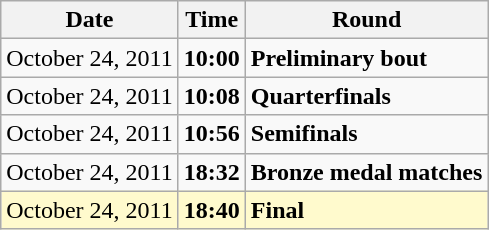<table class="wikitable">
<tr>
<th>Date</th>
<th>Time</th>
<th>Round</th>
</tr>
<tr>
<td>October 24, 2011</td>
<td><strong>10:00</strong></td>
<td><strong>Preliminary bout</strong></td>
</tr>
<tr>
<td>October 24, 2011</td>
<td><strong>10:08</strong></td>
<td><strong>Quarterfinals</strong></td>
</tr>
<tr>
<td>October 24, 2011</td>
<td><strong>10:56</strong></td>
<td><strong>Semifinals</strong></td>
</tr>
<tr>
<td>October 24, 2011</td>
<td><strong>18:32</strong></td>
<td><strong>Bronze medal matches</strong></td>
</tr>
<tr style=background:lemonchiffon>
<td>October 24, 2011</td>
<td><strong>18:40</strong></td>
<td><strong>Final</strong></td>
</tr>
</table>
